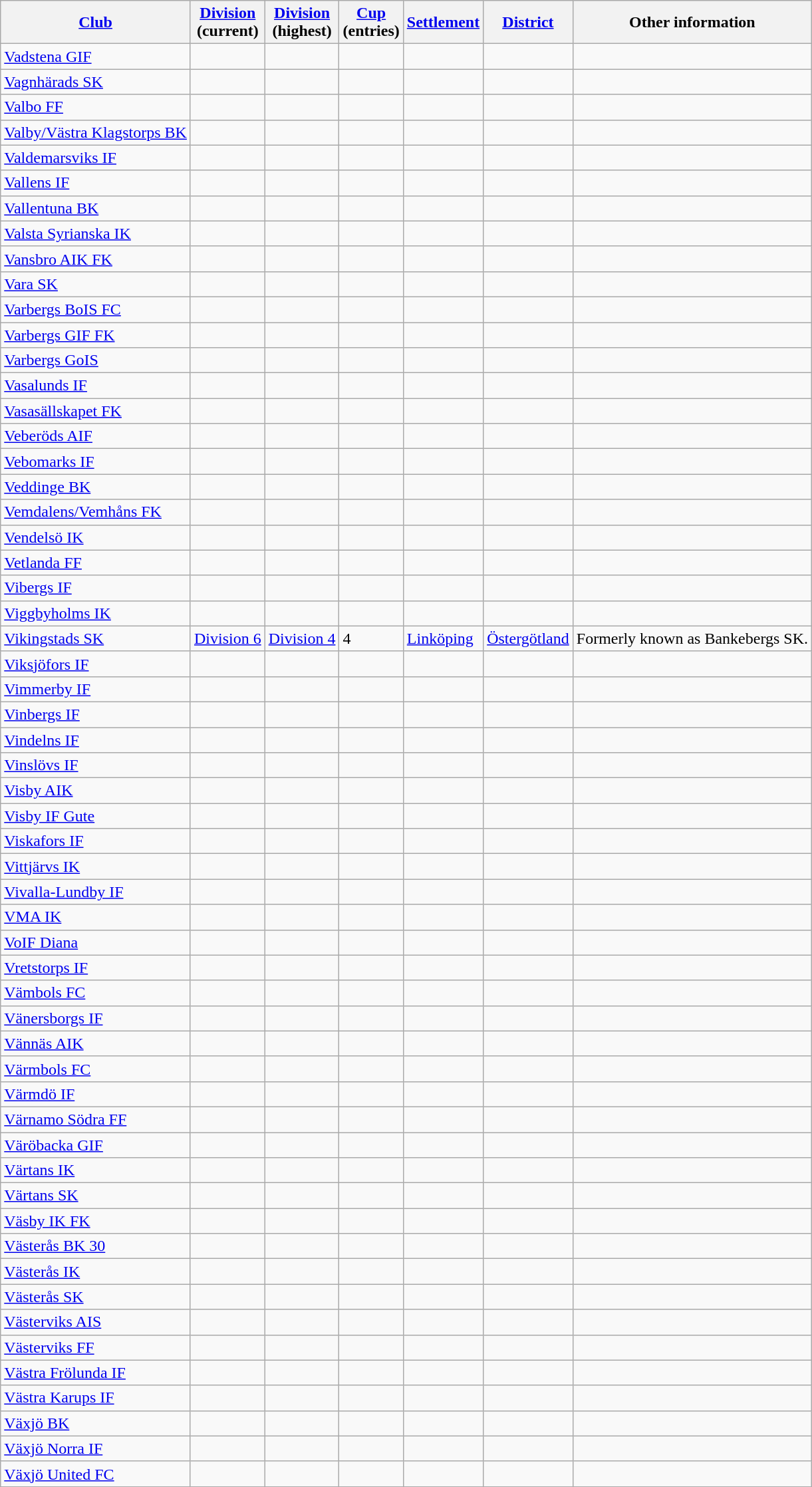<table class="wikitable" style="text-align:left">
<tr>
<th style= width="180px"><a href='#'>Club</a></th>
<th style= width="80px"><a href='#'>Division</a><br> (current)</th>
<th style= width="80px"><a href='#'>Division</a><br> (highest)</th>
<th style= width="60px"><a href='#'>Cup</a><br> (entries)</th>
<th style= width="110px"><a href='#'>Settlement</a></th>
<th style= width="110px"><a href='#'>District</a></th>
<th style= width="230px">Other information</th>
</tr>
<tr>
<td><a href='#'>Vadstena GIF</a></td>
<td></td>
<td></td>
<td></td>
<td></td>
<td></td>
<td></td>
</tr>
<tr>
<td><a href='#'>Vagnhärads SK</a></td>
<td></td>
<td></td>
<td></td>
<td></td>
<td></td>
<td></td>
</tr>
<tr>
<td><a href='#'>Valbo FF</a></td>
<td></td>
<td></td>
<td></td>
<td></td>
<td></td>
<td></td>
</tr>
<tr>
<td><a href='#'>Valby/Västra Klagstorps BK</a></td>
<td></td>
<td></td>
<td></td>
<td></td>
<td></td>
<td></td>
</tr>
<tr>
<td><a href='#'>Valdemarsviks IF</a></td>
<td></td>
<td></td>
<td></td>
<td></td>
<td></td>
<td></td>
</tr>
<tr>
<td><a href='#'>Vallens IF</a></td>
<td></td>
<td></td>
<td></td>
<td></td>
<td></td>
<td></td>
</tr>
<tr>
<td><a href='#'>Vallentuna BK</a></td>
<td></td>
<td></td>
<td></td>
<td></td>
<td></td>
<td></td>
</tr>
<tr>
<td><a href='#'>Valsta Syrianska IK</a></td>
<td></td>
<td></td>
<td></td>
<td></td>
<td></td>
<td></td>
</tr>
<tr>
<td><a href='#'>Vansbro AIK FK</a></td>
<td></td>
<td></td>
<td></td>
<td></td>
<td></td>
<td></td>
</tr>
<tr>
<td><a href='#'>Vara SK</a></td>
<td></td>
<td></td>
<td></td>
<td></td>
<td></td>
<td></td>
</tr>
<tr>
<td><a href='#'>Varbergs BoIS FC</a></td>
<td></td>
<td></td>
<td></td>
<td></td>
<td></td>
<td></td>
</tr>
<tr>
<td><a href='#'>Varbergs GIF FK</a></td>
<td></td>
<td></td>
<td></td>
<td></td>
<td></td>
<td></td>
</tr>
<tr>
<td><a href='#'>Varbergs GoIS</a></td>
<td></td>
<td></td>
<td></td>
<td></td>
<td></td>
<td></td>
</tr>
<tr>
<td><a href='#'>Vasalunds IF</a></td>
<td></td>
<td></td>
<td></td>
<td></td>
<td></td>
<td></td>
</tr>
<tr>
<td><a href='#'>Vasasällskapet FK</a></td>
<td></td>
<td></td>
<td></td>
<td></td>
<td></td>
<td></td>
</tr>
<tr>
<td><a href='#'>Veberöds AIF</a></td>
<td></td>
<td></td>
<td></td>
<td></td>
<td></td>
<td></td>
</tr>
<tr>
<td><a href='#'>Vebomarks IF</a></td>
<td></td>
<td></td>
<td></td>
<td></td>
<td></td>
<td></td>
</tr>
<tr>
<td><a href='#'>Veddinge BK</a></td>
<td></td>
<td></td>
<td></td>
<td></td>
<td></td>
<td></td>
</tr>
<tr>
<td><a href='#'>Vemdalens/Vemhåns FK</a></td>
<td></td>
<td></td>
<td></td>
<td></td>
<td></td>
<td></td>
</tr>
<tr>
<td><a href='#'>Vendelsö IK</a></td>
<td></td>
<td></td>
<td></td>
<td></td>
<td></td>
<td></td>
</tr>
<tr>
<td><a href='#'>Vetlanda FF</a></td>
<td></td>
<td></td>
<td></td>
<td></td>
<td></td>
<td></td>
</tr>
<tr>
<td><a href='#'>Vibergs IF</a></td>
<td></td>
<td></td>
<td></td>
<td></td>
<td></td>
<td></td>
</tr>
<tr>
<td><a href='#'>Viggbyholms IK</a></td>
<td></td>
<td></td>
<td></td>
<td></td>
<td></td>
<td></td>
</tr>
<tr>
<td><a href='#'>Vikingstads SK</a></td>
<td><a href='#'>Division 6</a></td>
<td><a href='#'>Division 4</a></td>
<td>4</td>
<td><a href='#'>Linköping</a></td>
<td><a href='#'>Östergötland</a></td>
<td>Formerly known as Bankebergs SK.</td>
</tr>
<tr>
<td><a href='#'>Viksjöfors IF</a></td>
<td></td>
<td></td>
<td></td>
<td></td>
<td></td>
<td></td>
</tr>
<tr>
<td><a href='#'>Vimmerby IF</a></td>
<td></td>
<td></td>
<td></td>
<td></td>
<td></td>
<td></td>
</tr>
<tr>
<td><a href='#'>Vinbergs IF</a></td>
<td></td>
<td></td>
<td></td>
<td></td>
<td></td>
<td></td>
</tr>
<tr>
<td><a href='#'>Vindelns IF</a></td>
<td></td>
<td></td>
<td></td>
<td></td>
<td></td>
<td></td>
</tr>
<tr>
<td><a href='#'>Vinslövs IF</a></td>
<td></td>
<td></td>
<td></td>
<td></td>
<td></td>
<td></td>
</tr>
<tr>
<td><a href='#'>Visby AIK</a></td>
<td></td>
<td></td>
<td></td>
<td></td>
<td></td>
<td></td>
</tr>
<tr>
<td><a href='#'>Visby IF Gute</a></td>
<td></td>
<td></td>
<td></td>
<td></td>
<td></td>
<td></td>
</tr>
<tr>
<td><a href='#'>Viskafors IF</a></td>
<td></td>
<td></td>
<td></td>
<td></td>
<td></td>
<td></td>
</tr>
<tr>
<td><a href='#'>Vittjärvs IK</a></td>
<td></td>
<td></td>
<td></td>
<td></td>
<td></td>
<td></td>
</tr>
<tr>
<td><a href='#'>Vivalla-Lundby IF</a></td>
<td></td>
<td></td>
<td></td>
<td></td>
<td></td>
<td></td>
</tr>
<tr>
<td><a href='#'>VMA IK</a></td>
<td></td>
<td></td>
<td></td>
<td></td>
<td></td>
<td></td>
</tr>
<tr>
<td><a href='#'>VoIF Diana</a></td>
<td></td>
<td></td>
<td></td>
<td></td>
<td></td>
<td></td>
</tr>
<tr>
<td><a href='#'>Vretstorps IF</a></td>
<td></td>
<td></td>
<td></td>
<td></td>
<td></td>
<td></td>
</tr>
<tr>
<td><a href='#'>Vämbols FC</a></td>
<td></td>
<td></td>
<td></td>
<td></td>
<td></td>
<td></td>
</tr>
<tr>
<td><a href='#'>Vänersborgs IF</a></td>
<td></td>
<td></td>
<td></td>
<td></td>
<td></td>
<td></td>
</tr>
<tr>
<td><a href='#'>Vännäs AIK</a></td>
<td></td>
<td></td>
<td></td>
<td></td>
<td></td>
<td></td>
</tr>
<tr>
<td><a href='#'>Värmbols FC</a></td>
<td></td>
<td></td>
<td></td>
<td></td>
<td></td>
<td></td>
</tr>
<tr>
<td><a href='#'>Värmdö IF</a></td>
<td></td>
<td></td>
<td></td>
<td></td>
<td></td>
<td></td>
</tr>
<tr>
<td><a href='#'>Värnamo Södra FF</a></td>
<td></td>
<td></td>
<td></td>
<td></td>
<td></td>
<td></td>
</tr>
<tr>
<td><a href='#'>Väröbacka GIF</a></td>
<td></td>
<td></td>
<td></td>
<td></td>
<td></td>
<td></td>
</tr>
<tr>
<td><a href='#'>Värtans IK</a></td>
<td></td>
<td></td>
<td></td>
<td></td>
<td></td>
<td></td>
</tr>
<tr>
<td><a href='#'>Värtans SK</a></td>
<td></td>
<td></td>
<td></td>
<td></td>
<td></td>
<td></td>
</tr>
<tr>
<td><a href='#'>Väsby IK FK</a></td>
<td></td>
<td></td>
<td></td>
<td></td>
<td></td>
<td></td>
</tr>
<tr>
<td><a href='#'>Västerås BK 30</a></td>
<td></td>
<td></td>
<td></td>
<td></td>
<td></td>
<td></td>
</tr>
<tr>
<td><a href='#'>Västerås IK</a></td>
<td></td>
<td></td>
<td></td>
<td></td>
<td></td>
<td></td>
</tr>
<tr>
<td><a href='#'>Västerås SK</a></td>
<td></td>
<td></td>
<td></td>
<td></td>
<td></td>
<td></td>
</tr>
<tr>
<td><a href='#'>Västerviks AIS</a></td>
<td></td>
<td></td>
<td></td>
<td></td>
<td></td>
<td></td>
</tr>
<tr>
<td><a href='#'>Västerviks FF</a></td>
<td></td>
<td></td>
<td></td>
<td></td>
<td></td>
<td></td>
</tr>
<tr>
<td><a href='#'>Västra Frölunda IF</a></td>
<td></td>
<td></td>
<td></td>
<td></td>
<td></td>
<td></td>
</tr>
<tr>
<td><a href='#'>Västra Karups IF</a></td>
<td></td>
<td></td>
<td></td>
<td></td>
<td></td>
<td></td>
</tr>
<tr>
<td><a href='#'>Växjö BK</a></td>
<td></td>
<td></td>
<td></td>
<td></td>
<td></td>
<td></td>
</tr>
<tr>
<td><a href='#'>Växjö Norra IF</a></td>
<td></td>
<td></td>
<td></td>
<td></td>
<td></td>
<td></td>
</tr>
<tr>
<td><a href='#'>Växjö United FC</a></td>
<td></td>
<td></td>
<td></td>
<td></td>
<td></td>
<td></td>
</tr>
<tr>
</tr>
</table>
